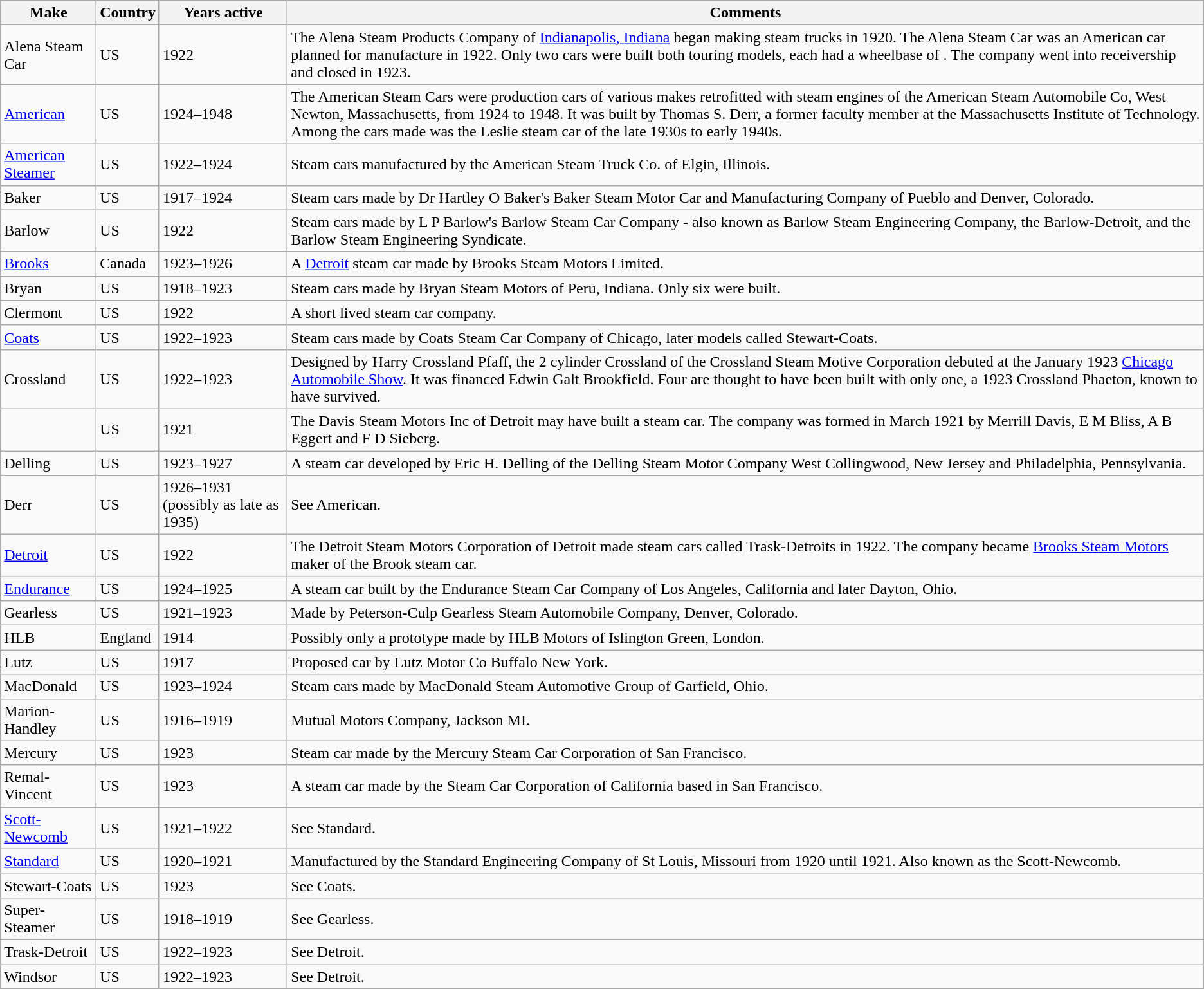<table class="wikitable sortable">
<tr>
<th>Make</th>
<th>Country</th>
<th>Years active</th>
<th class="unsortable">Comments</th>
</tr>
<tr>
<td>Alena Steam Car</td>
<td>US</td>
<td>1922</td>
<td>The Alena Steam Products Company of <a href='#'>Indianapolis, Indiana</a> began making steam trucks in 1920. The Alena Steam Car was an American car planned for manufacture in 1922. Only two cars were built both touring models, each had a wheelbase of . The company went into receivership and closed in 1923.</td>
</tr>
<tr>
<td><a href='#'>American</a></td>
<td>US</td>
<td>1924–1948</td>
<td>The American Steam Cars were production cars of various makes retrofitted with steam engines of the American Steam Automobile Co, West Newton, Massachusetts, from 1924 to 1948. It was built by Thomas S. Derr, a former faculty member at the Massachusetts Institute of Technology. Among the cars made was the Leslie steam car of the late 1930s to early 1940s.</td>
</tr>
<tr>
<td><a href='#'>American Steamer</a></td>
<td>US</td>
<td>1922–1924</td>
<td>Steam cars manufactured by the American Steam Truck Co. of Elgin, Illinois.</td>
</tr>
<tr>
<td>Baker</td>
<td>US</td>
<td>1917–1924</td>
<td>Steam cars made by Dr Hartley O Baker's Baker Steam Motor Car and Manufacturing Company of Pueblo and Denver, Colorado.</td>
</tr>
<tr>
<td>Barlow</td>
<td>US</td>
<td>1922</td>
<td>Steam cars made by L P Barlow's Barlow Steam Car Company - also known as Barlow Steam Engineering Company, the Barlow-Detroit, and the Barlow Steam Engineering Syndicate.</td>
</tr>
<tr>
<td><a href='#'>Brooks</a></td>
<td>Canada</td>
<td>1923–1926</td>
<td>A <a href='#'>Detroit</a> steam car made by Brooks Steam Motors Limited.</td>
</tr>
<tr>
<td>Bryan</td>
<td>US</td>
<td>1918–1923</td>
<td>Steam cars made by Bryan Steam Motors of Peru, Indiana. Only six were built.</td>
</tr>
<tr>
<td>Clermont</td>
<td>US</td>
<td>1922</td>
<td>A short lived steam car company.</td>
</tr>
<tr>
<td><a href='#'>Coats</a></td>
<td>US</td>
<td>1922–1923</td>
<td> Steam cars made by Coats Steam Car Company of Chicago, later models called Stewart-Coats.</td>
</tr>
<tr>
<td>Crossland</td>
<td>US</td>
<td>1922–1923</td>
<td>Designed by Harry Crossland Pfaff, the 2 cylinder Crossland of the Crossland Steam Motive Corporation debuted at the January 1923 <a href='#'>Chicago Automobile Show</a>. It was financed Edwin Galt Brookfield. Four are thought to have been built with only one, a 1923 Crossland Phaeton, known to have survived.</td>
</tr>
<tr>
<td></td>
<td>US</td>
<td>1921</td>
<td>The Davis Steam Motors Inc of Detroit may have built a steam car. The company was formed in March 1921 by Merrill Davis, E M Bliss, A B Eggert and F D Sieberg.</td>
</tr>
<tr>
<td>Delling</td>
<td>US</td>
<td>1923–1927</td>
<td>A steam car developed by Eric H. Delling of the Delling Steam Motor Company West Collingwood, New Jersey and Philadelphia, Pennsylvania.</td>
</tr>
<tr>
<td>Derr</td>
<td>US</td>
<td>1926–1931 (possibly as late as 1935)</td>
<td>See American.</td>
</tr>
<tr>
<td><a href='#'>Detroit</a></td>
<td>US</td>
<td>1922</td>
<td>The Detroit Steam Motors Corporation of Detroit made steam cars called Trask-Detroits in 1922. The company became <a href='#'>Brooks Steam Motors</a> maker of the Brook steam car.</td>
</tr>
<tr>
<td><a href='#'>Endurance</a></td>
<td>US</td>
<td>1924–1925</td>
<td>A steam car built by the Endurance Steam Car Company of Los Angeles, California and later Dayton, Ohio.</td>
</tr>
<tr>
<td>Gearless</td>
<td>US</td>
<td>1921–1923</td>
<td>Made by Peterson-Culp Gearless Steam Automobile Company, Denver, Colorado.</td>
</tr>
<tr>
<td>HLB</td>
<td>England</td>
<td>1914</td>
<td>Possibly only a prototype made by HLB Motors of Islington Green, London.</td>
</tr>
<tr>
<td>Lutz</td>
<td>US</td>
<td>1917</td>
<td>Proposed car by Lutz Motor Co Buffalo New York.</td>
</tr>
<tr>
<td>MacDonald</td>
<td>US</td>
<td>1923–1924</td>
<td>Steam cars made by MacDonald Steam Automotive Group of Garfield, Ohio.</td>
</tr>
<tr>
<td>Marion-Handley</td>
<td>US</td>
<td>1916–1919</td>
<td>Mutual Motors Company, Jackson MI.</td>
</tr>
<tr>
<td>Mercury</td>
<td>US</td>
<td>1923</td>
<td>Steam car made by the Mercury Steam Car Corporation of San Francisco.</td>
</tr>
<tr>
<td>Remal-Vincent</td>
<td>US</td>
<td>1923</td>
<td>A steam car made by the Steam Car Corporation of California based in San Francisco.</td>
</tr>
<tr>
<td><a href='#'>Scott-Newcomb</a></td>
<td>US</td>
<td>1921–1922</td>
<td>See Standard.</td>
</tr>
<tr>
<td><a href='#'>Standard</a></td>
<td>US</td>
<td>1920–1921</td>
<td> Manufactured by the Standard Engineering Company of St Louis, Missouri from 1920 until 1921. Also known as the Scott-Newcomb.</td>
</tr>
<tr>
<td>Stewart-Coats</td>
<td>US</td>
<td>1923</td>
<td>See Coats.</td>
</tr>
<tr>
<td>Super-Steamer</td>
<td>US</td>
<td>1918–1919</td>
<td>See Gearless.</td>
</tr>
<tr>
<td>Trask-Detroit</td>
<td>US</td>
<td>1922–1923</td>
<td>See Detroit.</td>
</tr>
<tr>
<td>Windsor</td>
<td>US</td>
<td>1922–1923</td>
<td>See Detroit.</td>
</tr>
</table>
